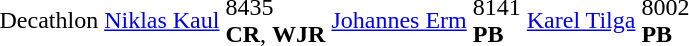<table>
<tr>
<td>Decathlon</td>
<td><a href='#'>Niklas Kaul</a><br></td>
<td>8435<br><strong>CR</strong>, <strong>WJR</strong></td>
<td><a href='#'>Johannes Erm</a><br></td>
<td>8141<br><strong>PB</strong></td>
<td><a href='#'>Karel Tilga</a><br></td>
<td>8002<br><strong>PB</strong></td>
</tr>
</table>
